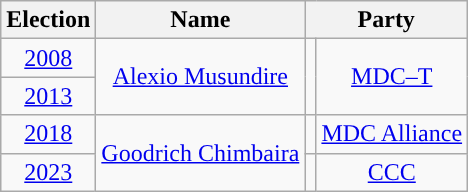<table class="wikitable" style="text-align:center">
<tr>
<th>Election</th>
<th>Name</th>
<th colspan="2">Party</th>
</tr>
<tr>
<td><a href='#'>2008</a></td>
<td rowspan="2"><a href='#'>Alexio Musundire</a></td>
<td rowspan="2" style="background-color: "></td>
<td rowspan="2"><a href='#'>MDC–T</a></td>
</tr>
<tr>
<td><a href='#'>2013</a></td>
</tr>
<tr>
<td><a href='#'>2018</a></td>
<td rowspan="2"><a href='#'>Goodrich Chimbaira</a></td>
<td style="background-color: "></td>
<td><a href='#'>MDC Alliance</a></td>
</tr>
<tr>
<td><a href='#'>2023</a></td>
<td style="background-color: "></td>
<td><a href='#'>CCC</a></td>
</tr>
</table>
